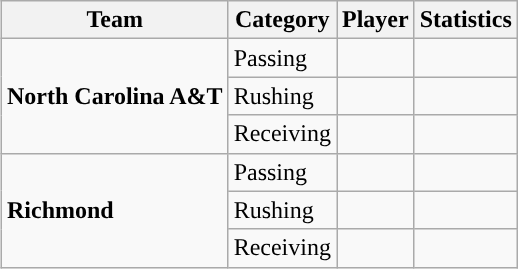<table class="wikitable" style="float: right;">
<tr>
<th>Team</th>
<th>Category</th>
<th>Player</th>
<th>Statistics</th>
</tr>
<tr>
<td rowspan=3><strong>North Carolina A&T</strong></td>
<td>Passing</td>
<td></td>
<td></td>
</tr>
<tr>
<td>Rushing</td>
<td></td>
<td></td>
</tr>
<tr>
<td>Receiving</td>
<td></td>
<td></td>
</tr>
<tr>
<td rowspan=3><strong>Richmond</strong></td>
<td>Passing</td>
<td></td>
<td></td>
</tr>
<tr>
<td>Rushing</td>
<td></td>
<td></td>
</tr>
<tr>
<td>Receiving</td>
<td></td>
<td></td>
</tr>
</table>
